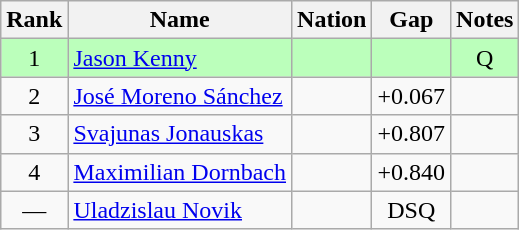<table class="wikitable sortable" style="text-align:center">
<tr>
<th>Rank</th>
<th>Name</th>
<th>Nation</th>
<th>Gap</th>
<th>Notes</th>
</tr>
<tr bgcolor=bbffbb>
<td>1</td>
<td align=left><a href='#'>Jason Kenny</a></td>
<td align=left></td>
<td></td>
<td>Q</td>
</tr>
<tr>
<td>2</td>
<td align=left><a href='#'>José Moreno Sánchez</a></td>
<td align=left></td>
<td>+0.067</td>
<td></td>
</tr>
<tr>
<td>3</td>
<td align=left><a href='#'>Svajunas Jonauskas</a></td>
<td align=left></td>
<td>+0.807</td>
<td></td>
</tr>
<tr>
<td>4</td>
<td align=left><a href='#'>Maximilian Dornbach</a></td>
<td align=left></td>
<td>+0.840</td>
<td></td>
</tr>
<tr>
<td>—</td>
<td align=left><a href='#'>Uladzislau Novik</a></td>
<td align=left></td>
<td>DSQ</td>
<td></td>
</tr>
</table>
